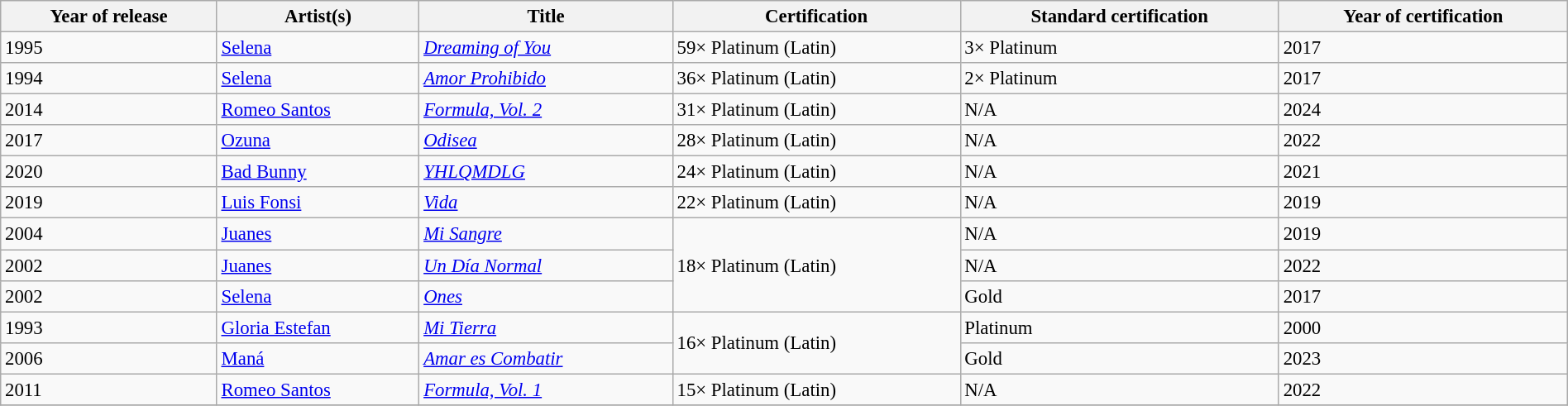<table class="wikitable sortable"  style="width:100%; font-size:0.95em;">
<tr>
<th>Year of release</th>
<th>Artist(s)</th>
<th>Title</th>
<th>Certification</th>
<th>Standard certification</th>
<th>Year of certification</th>
</tr>
<tr>
<td>1995</td>
<td><a href='#'>Selena</a></td>
<td><em><a href='#'>Dreaming of You</a></em></td>
<td>59× Platinum (Latin)</td>
<td>3× Platinum</td>
<td>2017</td>
</tr>
<tr>
<td>1994</td>
<td><a href='#'>Selena</a></td>
<td><em><a href='#'>Amor Prohibido</a></em></td>
<td>36× Platinum (Latin)</td>
<td>2× Platinum</td>
<td>2017</td>
</tr>
<tr>
<td>2014</td>
<td><a href='#'>Romeo Santos</a></td>
<td><em><a href='#'>Formula, Vol. 2</a></em></td>
<td>31× Platinum (Latin)</td>
<td>N/A</td>
<td>2024</td>
</tr>
<tr>
<td>2017</td>
<td><a href='#'>Ozuna</a></td>
<td><em><a href='#'>Odisea</a></em></td>
<td>28× Platinum (Latin)</td>
<td>N/A</td>
<td>2022</td>
</tr>
<tr>
<td>2020</td>
<td><a href='#'>Bad Bunny</a></td>
<td><em><a href='#'>YHLQMDLG</a></em></td>
<td>24× Platinum (Latin)</td>
<td>N/A</td>
<td>2021</td>
</tr>
<tr>
<td>2019</td>
<td><a href='#'>Luis Fonsi</a></td>
<td><em><a href='#'>Vida</a></em></td>
<td>22× Platinum (Latin)</td>
<td>N/A</td>
<td>2019</td>
</tr>
<tr>
<td>2004</td>
<td><a href='#'>Juanes</a></td>
<td><em><a href='#'>Mi Sangre</a></em></td>
<td rowspan="3">18× Platinum (Latin)</td>
<td>N/A</td>
<td>2019</td>
</tr>
<tr>
<td>2002</td>
<td><a href='#'>Juanes</a></td>
<td><em><a href='#'>Un Día Normal</a></em></td>
<td>N/A</td>
<td>2022</td>
</tr>
<tr>
<td>2002</td>
<td><a href='#'>Selena</a></td>
<td><em><a href='#'>Ones</a></em></td>
<td>Gold</td>
<td>2017</td>
</tr>
<tr>
<td>1993</td>
<td><a href='#'>Gloria Estefan</a></td>
<td><em><a href='#'>Mi Tierra</a></em></td>
<td rowspan="2">16× Platinum (Latin)</td>
<td>Platinum</td>
<td>2000</td>
</tr>
<tr>
<td>2006</td>
<td><a href='#'>Maná</a></td>
<td><em><a href='#'>Amar es Combatir</a></em></td>
<td>Gold</td>
<td>2023</td>
</tr>
<tr>
<td>2011</td>
<td><a href='#'>Romeo Santos</a></td>
<td><em><a href='#'>Formula, Vol. 1</a></em></td>
<td>15× Platinum (Latin)</td>
<td>N/A</td>
<td>2022</td>
</tr>
<tr>
</tr>
</table>
